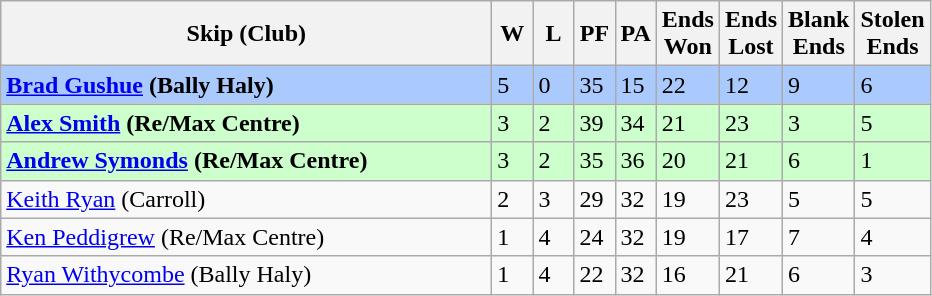<table class="wikitable">
<tr>
<th bgcolor="#efefef" width="320">Skip (Club)</th>
<th bgcolor="#efefef" width="20">W</th>
<th bgcolor="#efefef" width="20">L</th>
<th bgcolor="#efefef" width="20">PF</th>
<th bgcolor="#efefef" width="20">PA</th>
<th bgcolor="#efefef" width="20">Ends <br> Won</th>
<th bgcolor="#efefef" width="20">Ends <br> Lost</th>
<th bgcolor="#efefef" width="20">Blank <br> Ends</th>
<th bgcolor="#efefef" width="20">Stolen <br> Ends</th>
</tr>
<tr bgcolor="#aac9fc">
<td><strong><a href='#'>Brad Gushue</a> (Bally Haly)</strong></td>
<td>5</td>
<td>0</td>
<td>35</td>
<td>15</td>
<td>22</td>
<td>12</td>
<td>9</td>
<td>6</td>
</tr>
<tr bgcolor="#ccffcc">
<td><strong><a href='#'>Alex Smith</a> (Re/Max Centre)</strong></td>
<td>3</td>
<td>2</td>
<td>39</td>
<td>34</td>
<td>21</td>
<td>23</td>
<td>3</td>
<td>5</td>
</tr>
<tr bgcolor="#ccffcc">
<td><strong><a href='#'>Andrew Symonds</a> (Re/Max Centre)</strong></td>
<td>3</td>
<td>2</td>
<td>35</td>
<td>36</td>
<td>20</td>
<td>21</td>
<td>6</td>
<td>1</td>
</tr>
<tr>
<td><a href='#'>Keith Ryan</a> (Carroll)</td>
<td>2</td>
<td>3</td>
<td>29</td>
<td>32</td>
<td>19</td>
<td>23</td>
<td>5</td>
<td>5</td>
</tr>
<tr>
<td><a href='#'>Ken Peddigrew</a> (Re/Max Centre)</td>
<td>1</td>
<td>4</td>
<td>24</td>
<td>32</td>
<td>19</td>
<td>17</td>
<td>7</td>
<td>4</td>
</tr>
<tr>
<td><a href='#'>Ryan Withycombe</a> (Bally Haly)</td>
<td>1</td>
<td>4</td>
<td>22</td>
<td>32</td>
<td>16</td>
<td>21</td>
<td>6</td>
<td>3</td>
</tr>
</table>
